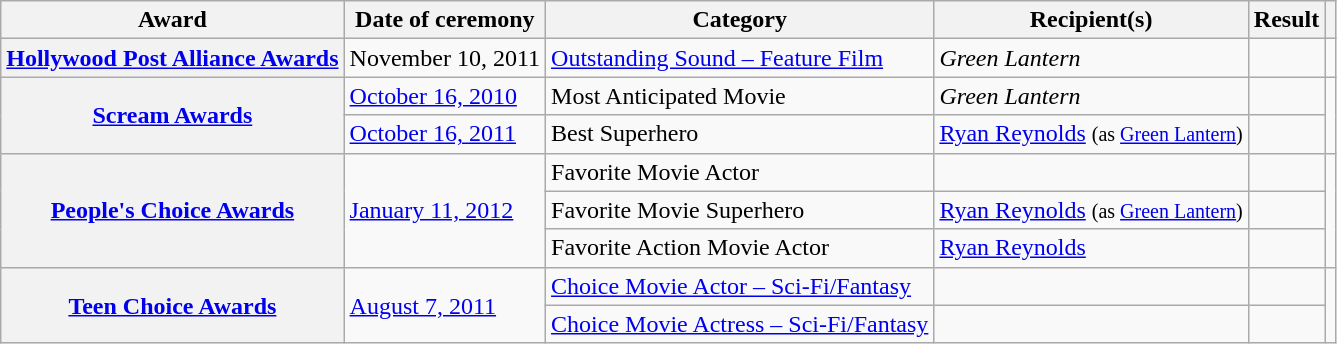<table class="wikitable plainrowheaders sortable">
<tr>
<th scope="col">Award</th>
<th scope="col">Date of ceremony</th>
<th scope="col">Category</th>
<th scope="col">Recipient(s)</th>
<th scope="col">Result</th>
<th scope="col" class="unsortable"></th>
</tr>
<tr>
<th scope="row"><a href='#'>Hollywood Post Alliance Awards</a></th>
<td>November 10, 2011</td>
<td><a href='#'>Outstanding Sound – Feature Film</a></td>
<td><em>Green Lantern</em></td>
<td></td>
<td style="text-align:center;"></td>
</tr>
<tr>
<th scope="rowgroup" rowspan="2"><a href='#'>Scream Awards</a></th>
<td><a href='#'>October 16, 2010</a></td>
<td>Most Anticipated Movie</td>
<td><em>Green Lantern</em></td>
<td></td>
<td style="text-align:center;" rowspan="2"><br></td>
</tr>
<tr>
<td><a href='#'>October 16, 2011</a></td>
<td>Best Superhero</td>
<td><a href='#'>Ryan Reynolds</a> <small>(as <a href='#'>Green Lantern</a>)</small></td>
<td></td>
</tr>
<tr>
<th scope="rowgroup" rowspan="3"><a href='#'>People's Choice Awards</a></th>
<td rowspan="3"><a href='#'>January 11, 2012</a></td>
<td>Favorite Movie Actor</td>
<td></td>
<td></td>
<td style="text-align:center;" rowspan="3"><br></td>
</tr>
<tr>
<td>Favorite Movie Superhero</td>
<td><a href='#'>Ryan Reynolds</a> <small>(as <a href='#'>Green Lantern</a>)</small></td>
<td></td>
</tr>
<tr>
<td>Favorite Action Movie Actor</td>
<td><a href='#'>Ryan Reynolds</a></td>
<td></td>
</tr>
<tr>
<th scope="rowgroup" rowspan="2"><a href='#'>Teen Choice Awards</a></th>
<td rowspan="2"><a href='#'>August 7, 2011</a></td>
<td><a href='#'>Choice Movie Actor – Sci-Fi/Fantasy</a></td>
<td></td>
<td></td>
<td style="text-align:center;" rowspan="2"></td>
</tr>
<tr>
<td><a href='#'>Choice Movie Actress – Sci-Fi/Fantasy</a></td>
<td></td>
<td></td>
</tr>
</table>
